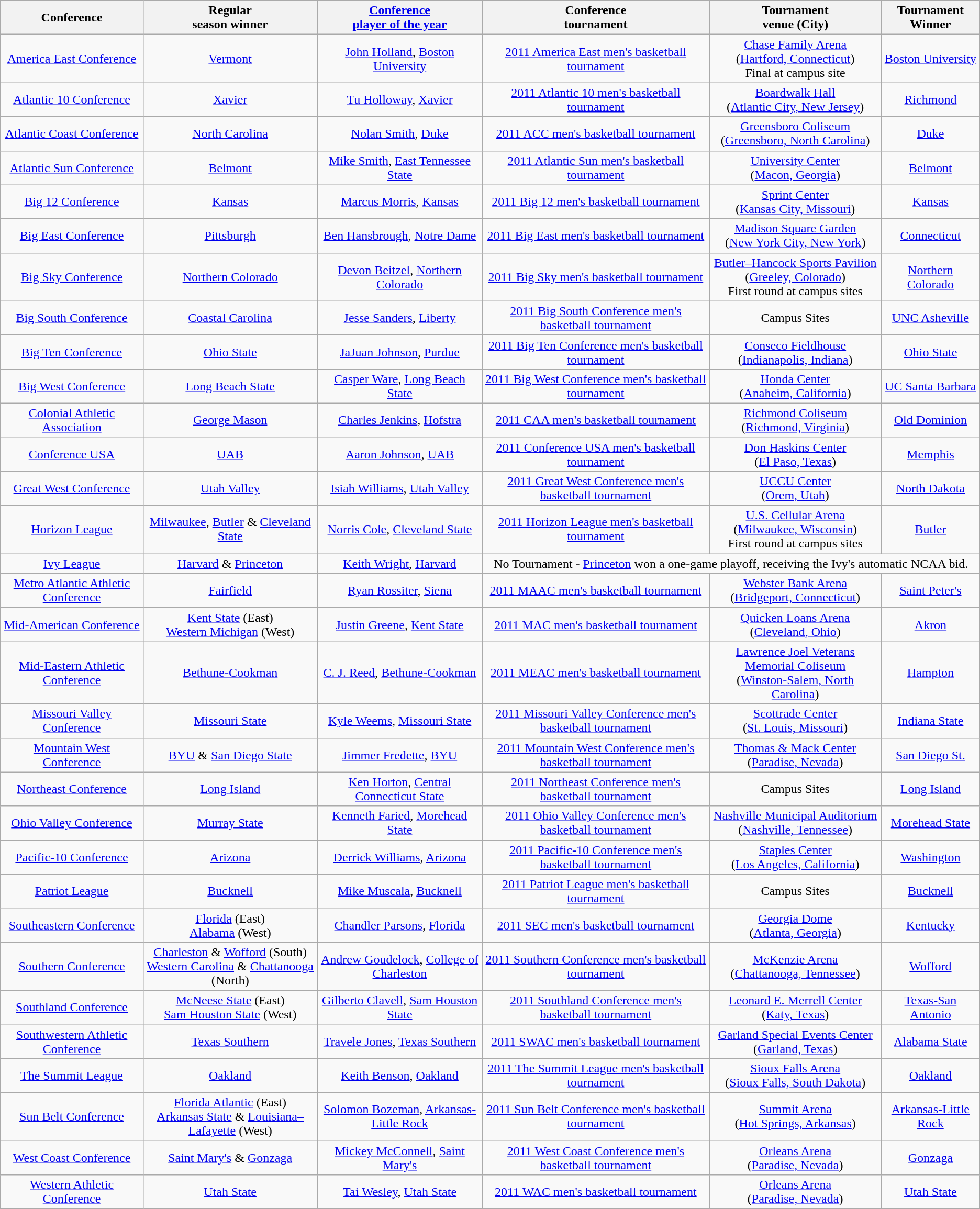<table class="wikitable" style="text-align:center;">
<tr>
<th>Conference</th>
<th>Regular <br> season winner</th>
<th><a href='#'>Conference <br> player of the year</a></th>
<th>Conference <br> tournament</th>
<th>Tournament <br> venue (City)</th>
<th>Tournament <br> Winner</th>
</tr>
<tr>
<td><a href='#'>America East Conference</a></td>
<td><a href='#'>Vermont</a></td>
<td><a href='#'>John Holland</a>, <a href='#'>Boston University</a></td>
<td><a href='#'>2011 America East men's basketball tournament</a></td>
<td><a href='#'>Chase Family Arena</a> <br>(<a href='#'>Hartford, Connecticut</a>) <br>Final at campus site</td>
<td><a href='#'>Boston University</a></td>
</tr>
<tr>
<td><a href='#'>Atlantic 10 Conference</a></td>
<td><a href='#'>Xavier</a></td>
<td><a href='#'>Tu Holloway</a>, <a href='#'>Xavier</a></td>
<td><a href='#'>2011 Atlantic 10 men's basketball tournament</a></td>
<td><a href='#'>Boardwalk Hall</a> <br>(<a href='#'>Atlantic City, New Jersey</a>)</td>
<td><a href='#'>Richmond</a></td>
</tr>
<tr>
<td><a href='#'>Atlantic Coast Conference</a></td>
<td><a href='#'>North Carolina</a></td>
<td><a href='#'>Nolan Smith</a>, <a href='#'>Duke</a></td>
<td><a href='#'>2011 ACC men's basketball tournament</a></td>
<td><a href='#'>Greensboro Coliseum</a><br>(<a href='#'>Greensboro, North Carolina</a>)</td>
<td><a href='#'>Duke</a></td>
</tr>
<tr>
<td><a href='#'>Atlantic Sun Conference</a></td>
<td><a href='#'>Belmont</a></td>
<td><a href='#'>Mike Smith</a>, <a href='#'>East Tennessee State</a></td>
<td><a href='#'>2011 Atlantic Sun men's basketball tournament</a></td>
<td><a href='#'>University Center</a><br>(<a href='#'>Macon, Georgia</a>)</td>
<td><a href='#'>Belmont</a></td>
</tr>
<tr>
<td><a href='#'>Big 12 Conference</a></td>
<td><a href='#'>Kansas</a></td>
<td><a href='#'>Marcus Morris</a>, <a href='#'>Kansas</a></td>
<td><a href='#'>2011 Big 12 men's basketball tournament</a></td>
<td><a href='#'>Sprint Center</a><br>(<a href='#'>Kansas City, Missouri</a>)</td>
<td><a href='#'>Kansas</a></td>
</tr>
<tr>
<td><a href='#'>Big East Conference</a></td>
<td><a href='#'>Pittsburgh</a></td>
<td><a href='#'>Ben Hansbrough</a>, <a href='#'>Notre Dame</a></td>
<td><a href='#'>2011 Big East men's basketball tournament</a></td>
<td><a href='#'>Madison Square Garden</a><br>(<a href='#'>New York City, New York</a>)</td>
<td><a href='#'>Connecticut</a></td>
</tr>
<tr>
<td><a href='#'>Big Sky Conference</a></td>
<td><a href='#'>Northern Colorado</a></td>
<td><a href='#'>Devon Beitzel</a>, <a href='#'>Northern Colorado</a></td>
<td><a href='#'>2011 Big Sky men's basketball tournament</a></td>
<td><a href='#'>Butler–Hancock Sports Pavilion</a><br>(<a href='#'>Greeley, Colorado</a>) <br>First round at campus sites</td>
<td><a href='#'>Northern Colorado</a></td>
</tr>
<tr>
<td><a href='#'>Big South Conference</a></td>
<td><a href='#'>Coastal Carolina</a></td>
<td><a href='#'>Jesse Sanders</a>, <a href='#'>Liberty</a></td>
<td><a href='#'>2011 Big South Conference men's basketball tournament</a></td>
<td>Campus Sites</td>
<td><a href='#'>UNC Asheville</a></td>
</tr>
<tr>
<td><a href='#'>Big Ten Conference</a></td>
<td><a href='#'>Ohio State</a></td>
<td><a href='#'>JaJuan Johnson</a>, <a href='#'>Purdue</a></td>
<td><a href='#'>2011 Big Ten Conference men's basketball tournament</a></td>
<td><a href='#'>Conseco Fieldhouse</a><br>(<a href='#'>Indianapolis, Indiana</a>)</td>
<td><a href='#'>Ohio State</a></td>
</tr>
<tr>
<td><a href='#'>Big West Conference</a></td>
<td><a href='#'>Long Beach State</a></td>
<td><a href='#'>Casper Ware</a>, <a href='#'>Long Beach State</a></td>
<td><a href='#'>2011 Big West Conference men's basketball tournament</a></td>
<td><a href='#'>Honda Center</a><br>(<a href='#'>Anaheim, California</a>)</td>
<td><a href='#'>UC Santa Barbara</a></td>
</tr>
<tr>
<td><a href='#'>Colonial Athletic Association</a></td>
<td><a href='#'>George Mason</a></td>
<td><a href='#'>Charles Jenkins</a>, <a href='#'>Hofstra</a></td>
<td><a href='#'>2011 CAA men's basketball tournament</a></td>
<td><a href='#'>Richmond Coliseum</a><br>(<a href='#'>Richmond, Virginia</a>)</td>
<td><a href='#'>Old Dominion</a></td>
</tr>
<tr>
<td><a href='#'>Conference USA</a></td>
<td><a href='#'>UAB</a></td>
<td><a href='#'>Aaron Johnson</a>, <a href='#'>UAB</a></td>
<td><a href='#'>2011 Conference USA men's basketball tournament</a></td>
<td><a href='#'>Don Haskins Center</a><br>(<a href='#'>El Paso, Texas</a>)</td>
<td><a href='#'>Memphis</a></td>
</tr>
<tr>
<td><a href='#'>Great West Conference</a></td>
<td><a href='#'>Utah Valley</a></td>
<td><a href='#'>Isiah Williams</a>, <a href='#'>Utah Valley</a></td>
<td><a href='#'>2011 Great West Conference men's basketball tournament</a></td>
<td><a href='#'>UCCU Center</a><br>(<a href='#'>Orem, Utah</a>)</td>
<td><a href='#'>North Dakota</a></td>
</tr>
<tr>
<td><a href='#'>Horizon League</a></td>
<td><a href='#'>Milwaukee</a>, <a href='#'>Butler</a> & <a href='#'>Cleveland State</a></td>
<td><a href='#'>Norris Cole</a>, <a href='#'>Cleveland State</a></td>
<td><a href='#'>2011 Horizon League men's basketball tournament</a></td>
<td><a href='#'>U.S. Cellular Arena</a><br>(<a href='#'>Milwaukee, Wisconsin</a>)<br>First round at campus sites</td>
<td><a href='#'>Butler</a></td>
</tr>
<tr>
<td><a href='#'>Ivy League</a></td>
<td><a href='#'>Harvard</a> & <a href='#'>Princeton</a></td>
<td><a href='#'>Keith Wright</a>, <a href='#'>Harvard</a></td>
<td colspan=3>No Tournament - <a href='#'>Princeton</a> won a one-game playoff, receiving the Ivy's automatic NCAA bid.</td>
</tr>
<tr>
<td><a href='#'>Metro Atlantic Athletic Conference</a></td>
<td><a href='#'>Fairfield</a></td>
<td><a href='#'>Ryan Rossiter</a>, <a href='#'>Siena</a></td>
<td><a href='#'>2011 MAAC men's basketball tournament</a></td>
<td><a href='#'>Webster Bank Arena</a><br>(<a href='#'>Bridgeport, Connecticut</a>)</td>
<td><a href='#'>Saint Peter's</a></td>
</tr>
<tr>
<td><a href='#'>Mid-American Conference</a></td>
<td><a href='#'>Kent State</a> (East)<br> <a href='#'>Western Michigan</a> (West)</td>
<td><a href='#'>Justin Greene</a>, <a href='#'>Kent State</a></td>
<td><a href='#'>2011 MAC men's basketball tournament</a></td>
<td><a href='#'>Quicken Loans Arena</a><br>(<a href='#'>Cleveland, Ohio</a>)</td>
<td><a href='#'>Akron</a></td>
</tr>
<tr>
<td><a href='#'>Mid-Eastern Athletic Conference</a></td>
<td><a href='#'>Bethune-Cookman</a></td>
<td><a href='#'>C. J. Reed</a>, <a href='#'>Bethune-Cookman</a></td>
<td><a href='#'>2011 MEAC men's basketball tournament</a></td>
<td><a href='#'>Lawrence Joel Veterans Memorial Coliseum</a><br>(<a href='#'>Winston-Salem, North Carolina</a>)</td>
<td><a href='#'>Hampton</a></td>
</tr>
<tr>
<td><a href='#'>Missouri Valley Conference</a></td>
<td><a href='#'>Missouri State</a></td>
<td><a href='#'>Kyle Weems</a>, <a href='#'>Missouri State</a></td>
<td><a href='#'>2011 Missouri Valley Conference men's basketball tournament</a></td>
<td><a href='#'>Scottrade Center</a><br>(<a href='#'>St. Louis, Missouri</a>)</td>
<td><a href='#'>Indiana State</a></td>
</tr>
<tr>
<td><a href='#'>Mountain West Conference</a></td>
<td><a href='#'>BYU</a> & <a href='#'>San Diego State</a></td>
<td><a href='#'>Jimmer Fredette</a>, <a href='#'>BYU</a></td>
<td><a href='#'>2011 Mountain West Conference men's basketball tournament</a></td>
<td><a href='#'>Thomas & Mack Center</a><br>(<a href='#'>Paradise, Nevada</a>)</td>
<td><a href='#'>San Diego St.</a></td>
</tr>
<tr>
<td><a href='#'>Northeast Conference</a></td>
<td><a href='#'>Long Island</a></td>
<td><a href='#'>Ken Horton</a>, <a href='#'>Central Connecticut State</a></td>
<td><a href='#'>2011 Northeast Conference men's basketball tournament</a></td>
<td>Campus Sites</td>
<td><a href='#'>Long Island</a></td>
</tr>
<tr>
<td><a href='#'>Ohio Valley Conference</a></td>
<td><a href='#'>Murray State</a></td>
<td><a href='#'>Kenneth Faried</a>, <a href='#'>Morehead State</a></td>
<td><a href='#'>2011 Ohio Valley Conference men's basketball tournament</a></td>
<td><a href='#'>Nashville Municipal Auditorium</a><br>(<a href='#'>Nashville, Tennessee</a>)</td>
<td><a href='#'>Morehead State</a></td>
</tr>
<tr>
<td><a href='#'>Pacific-10 Conference</a></td>
<td><a href='#'>Arizona</a></td>
<td><a href='#'>Derrick Williams</a>, <a href='#'>Arizona</a></td>
<td><a href='#'>2011 Pacific-10 Conference men's basketball tournament</a></td>
<td><a href='#'>Staples Center</a><br>(<a href='#'>Los Angeles, California</a>)</td>
<td><a href='#'>Washington</a></td>
</tr>
<tr>
<td><a href='#'>Patriot League</a></td>
<td><a href='#'>Bucknell</a></td>
<td><a href='#'>Mike Muscala</a>, <a href='#'>Bucknell</a></td>
<td><a href='#'>2011 Patriot League men's basketball tournament</a></td>
<td>Campus Sites</td>
<td><a href='#'>Bucknell</a></td>
</tr>
<tr>
<td><a href='#'>Southeastern Conference</a></td>
<td><a href='#'>Florida</a> (East)<br><a href='#'>Alabama</a> (West)</td>
<td><a href='#'>Chandler Parsons</a>, <a href='#'>Florida</a></td>
<td><a href='#'>2011 SEC men's basketball tournament</a></td>
<td><a href='#'>Georgia Dome</a><br>(<a href='#'>Atlanta, Georgia</a>)</td>
<td><a href='#'>Kentucky</a></td>
</tr>
<tr>
<td><a href='#'>Southern Conference</a></td>
<td><a href='#'>Charleston</a> & <a href='#'>Wofford</a> (South)<br><a href='#'>Western Carolina</a> & <a href='#'>Chattanooga</a> (North)</td>
<td><a href='#'>Andrew Goudelock</a>, <a href='#'>College of Charleston</a></td>
<td><a href='#'>2011 Southern Conference men's basketball tournament</a></td>
<td><a href='#'>McKenzie Arena</a><br>(<a href='#'>Chattanooga, Tennessee</a>)</td>
<td><a href='#'>Wofford</a></td>
</tr>
<tr>
<td><a href='#'>Southland Conference</a></td>
<td><a href='#'>McNeese State</a> (East)<br> <a href='#'>Sam Houston State</a> (West)</td>
<td><a href='#'>Gilberto Clavell</a>, <a href='#'>Sam Houston State</a></td>
<td><a href='#'>2011 Southland Conference men's basketball tournament</a></td>
<td><a href='#'>Leonard E. Merrell Center</a><br>(<a href='#'>Katy, Texas</a>)</td>
<td><a href='#'>Texas-San Antonio</a></td>
</tr>
<tr>
<td><a href='#'>Southwestern Athletic Conference</a></td>
<td><a href='#'>Texas Southern</a></td>
<td><a href='#'>Travele Jones</a>, <a href='#'>Texas Southern</a></td>
<td><a href='#'>2011 SWAC men's basketball tournament</a></td>
<td><a href='#'>Garland Special Events Center</a><br>(<a href='#'>Garland, Texas</a>)</td>
<td><a href='#'>Alabama State</a></td>
</tr>
<tr>
<td><a href='#'>The Summit League</a></td>
<td><a href='#'>Oakland</a></td>
<td><a href='#'>Keith Benson</a>, <a href='#'>Oakland</a></td>
<td><a href='#'>2011 The Summit League men's basketball tournament</a></td>
<td><a href='#'>Sioux Falls Arena</a><br>(<a href='#'>Sioux Falls, South Dakota</a>)</td>
<td><a href='#'>Oakland</a></td>
</tr>
<tr>
<td><a href='#'>Sun Belt Conference</a></td>
<td><a href='#'>Florida Atlantic</a> (East)<br><a href='#'>Arkansas State</a> & <a href='#'>Louisiana–Lafayette</a> (West)</td>
<td><a href='#'>Solomon Bozeman</a>, <a href='#'>Arkansas-Little Rock</a></td>
<td><a href='#'>2011 Sun Belt Conference men's basketball tournament</a></td>
<td><a href='#'>Summit Arena</a><br>(<a href='#'>Hot Springs, Arkansas</a>)</td>
<td><a href='#'>Arkansas-Little Rock</a></td>
</tr>
<tr>
<td><a href='#'>West Coast Conference</a></td>
<td><a href='#'>Saint Mary's</a> & <a href='#'>Gonzaga</a></td>
<td><a href='#'>Mickey McConnell</a>, <a href='#'>Saint Mary's</a></td>
<td><a href='#'>2011 West Coast Conference men's basketball tournament</a></td>
<td><a href='#'>Orleans Arena</a><br>(<a href='#'>Paradise, Nevada</a>)</td>
<td><a href='#'>Gonzaga</a></td>
</tr>
<tr>
<td><a href='#'>Western Athletic Conference</a></td>
<td><a href='#'>Utah State</a></td>
<td><a href='#'>Tai Wesley</a>, <a href='#'>Utah State</a></td>
<td><a href='#'>2011 WAC men's basketball tournament</a></td>
<td><a href='#'>Orleans Arena</a><br>(<a href='#'>Paradise, Nevada</a>)</td>
<td><a href='#'>Utah State</a></td>
</tr>
</table>
